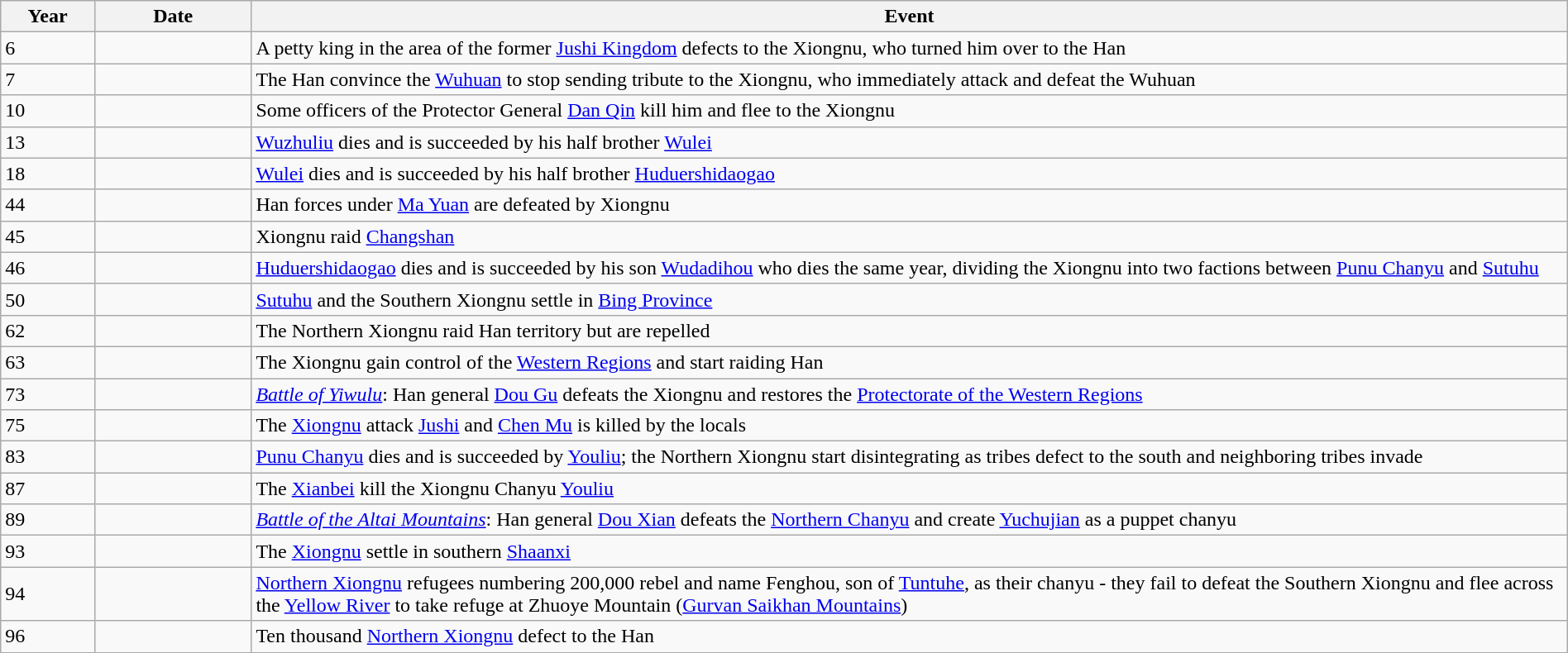<table class="wikitable" width="100%">
<tr>
<th style="width:6%">Year</th>
<th style="width:10%">Date</th>
<th>Event</th>
</tr>
<tr>
<td>6</td>
<td></td>
<td>A petty king in the area of the former <a href='#'>Jushi Kingdom</a> defects to the Xiongnu, who turned him over to the Han</td>
</tr>
<tr>
<td>7</td>
<td></td>
<td>The Han convince the <a href='#'>Wuhuan</a> to stop sending tribute to the Xiongnu, who immediately attack and defeat the Wuhuan</td>
</tr>
<tr>
<td>10</td>
<td></td>
<td>Some officers of the Protector General <a href='#'>Dan Qin</a> kill him and flee to the Xiongnu</td>
</tr>
<tr>
<td>13</td>
<td></td>
<td><a href='#'>Wuzhuliu</a> dies and is succeeded by his half brother <a href='#'>Wulei</a></td>
</tr>
<tr>
<td>18</td>
<td></td>
<td><a href='#'>Wulei</a> dies and is succeeded by his half brother <a href='#'>Huduershidaogao</a></td>
</tr>
<tr>
<td>44</td>
<td></td>
<td>Han forces under <a href='#'>Ma Yuan</a> are defeated by Xiongnu</td>
</tr>
<tr>
<td>45</td>
<td></td>
<td>Xiongnu raid <a href='#'>Changshan</a></td>
</tr>
<tr>
<td>46</td>
<td></td>
<td><a href='#'>Huduershidaogao</a> dies and is succeeded by his son <a href='#'>Wudadihou</a> who dies the same year, dividing the Xiongnu into two factions between <a href='#'>Punu Chanyu</a> and <a href='#'>Sutuhu</a></td>
</tr>
<tr>
<td>50</td>
<td></td>
<td><a href='#'>Sutuhu</a> and the Southern Xiongnu settle in <a href='#'>Bing Province</a></td>
</tr>
<tr>
<td>62</td>
<td></td>
<td>The Northern Xiongnu raid Han territory but are repelled</td>
</tr>
<tr>
<td>63</td>
<td></td>
<td>The Xiongnu gain control of the <a href='#'>Western Regions</a> and start raiding Han</td>
</tr>
<tr>
<td>73</td>
<td></td>
<td><em><a href='#'>Battle of Yiwulu</a></em>: Han general <a href='#'>Dou Gu</a> defeats the Xiongnu and restores the <a href='#'>Protectorate of the Western Regions</a></td>
</tr>
<tr>
<td>75</td>
<td></td>
<td>The <a href='#'>Xiongnu</a> attack <a href='#'>Jushi</a> and <a href='#'>Chen Mu</a> is killed by the locals</td>
</tr>
<tr>
<td>83</td>
<td></td>
<td><a href='#'>Punu Chanyu</a> dies and is succeeded by <a href='#'>Youliu</a>; the Northern Xiongnu start disintegrating as tribes defect to the south and neighboring tribes invade</td>
</tr>
<tr>
<td>87</td>
<td></td>
<td>The <a href='#'>Xianbei</a> kill the Xiongnu Chanyu <a href='#'>Youliu</a></td>
</tr>
<tr>
<td>89</td>
<td></td>
<td><em><a href='#'>Battle of the Altai Mountains</a></em>: Han general <a href='#'>Dou Xian</a> defeats the <a href='#'>Northern Chanyu</a> and create <a href='#'>Yuchujian</a> as a puppet chanyu</td>
</tr>
<tr>
<td>93</td>
<td></td>
<td>The <a href='#'>Xiongnu</a> settle in southern <a href='#'>Shaanxi</a></td>
</tr>
<tr>
<td>94</td>
<td></td>
<td><a href='#'>Northern Xiongnu</a> refugees numbering 200,000 rebel and name Fenghou, son of <a href='#'>Tuntuhe</a>, as their chanyu - they fail to defeat the Southern Xiongnu and flee across the <a href='#'>Yellow River</a> to take refuge at Zhuoye Mountain  (<a href='#'>Gurvan Saikhan Mountains</a>)</td>
</tr>
<tr>
<td>96</td>
<td></td>
<td>Ten thousand <a href='#'>Northern Xiongnu</a> defect to the Han</td>
</tr>
</table>
